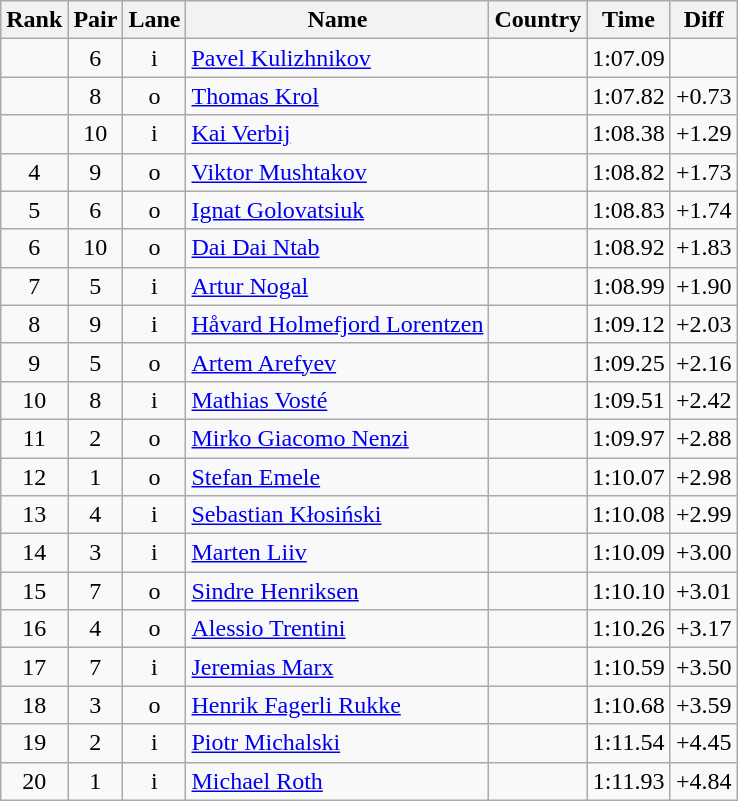<table class="wikitable sortable" style="text-align:center">
<tr>
<th>Rank</th>
<th>Pair</th>
<th>Lane</th>
<th>Name</th>
<th>Country</th>
<th>Time</th>
<th>Diff</th>
</tr>
<tr>
<td></td>
<td>6</td>
<td>i</td>
<td align=left><a href='#'>Pavel Kulizhnikov</a></td>
<td align=left></td>
<td>1:07.09 </td>
<td></td>
</tr>
<tr>
<td></td>
<td>8</td>
<td>o</td>
<td align=left><a href='#'>Thomas Krol</a></td>
<td align=left></td>
<td>1:07.82</td>
<td>+0.73</td>
</tr>
<tr>
<td></td>
<td>10</td>
<td>i</td>
<td align=left><a href='#'>Kai Verbij</a></td>
<td align=left></td>
<td>1:08.38</td>
<td>+1.29</td>
</tr>
<tr>
<td>4</td>
<td>9</td>
<td>o</td>
<td align=left><a href='#'>Viktor Mushtakov</a></td>
<td align=left></td>
<td>1:08.82</td>
<td>+1.73</td>
</tr>
<tr>
<td>5</td>
<td>6</td>
<td>o</td>
<td align=left><a href='#'>Ignat Golovatsiuk</a></td>
<td align=left></td>
<td>1:08.83</td>
<td>+1.74</td>
</tr>
<tr>
<td>6</td>
<td>10</td>
<td>o</td>
<td align=left><a href='#'>Dai Dai Ntab</a></td>
<td align=left></td>
<td>1:08.92</td>
<td>+1.83</td>
</tr>
<tr>
<td>7</td>
<td>5</td>
<td>i</td>
<td align=left><a href='#'>Artur Nogal</a></td>
<td align=left></td>
<td>1:08.99</td>
<td>+1.90</td>
</tr>
<tr>
<td>8</td>
<td>9</td>
<td>i</td>
<td align=left><a href='#'>Håvard Holmefjord Lorentzen</a></td>
<td align=left></td>
<td>1:09.12</td>
<td>+2.03</td>
</tr>
<tr>
<td>9</td>
<td>5</td>
<td>o</td>
<td align=left><a href='#'>Artem Arefyev</a></td>
<td align=left></td>
<td>1:09.25</td>
<td>+2.16</td>
</tr>
<tr>
<td>10</td>
<td>8</td>
<td>i</td>
<td align=left><a href='#'>Mathias Vosté</a></td>
<td align=left></td>
<td>1:09.51</td>
<td>+2.42</td>
</tr>
<tr>
<td>11</td>
<td>2</td>
<td>o</td>
<td align=left><a href='#'>Mirko Giacomo Nenzi</a></td>
<td align=left></td>
<td>1:09.97</td>
<td>+2.88</td>
</tr>
<tr>
<td>12</td>
<td>1</td>
<td>o</td>
<td align=left><a href='#'>Stefan Emele</a></td>
<td align=left></td>
<td>1:10.07</td>
<td>+2.98</td>
</tr>
<tr>
<td>13</td>
<td>4</td>
<td>i</td>
<td align=left><a href='#'>Sebastian Kłosiński</a></td>
<td align=left></td>
<td>1:10.08</td>
<td>+2.99</td>
</tr>
<tr>
<td>14</td>
<td>3</td>
<td>i</td>
<td align=left><a href='#'>Marten Liiv</a></td>
<td align=left></td>
<td>1:10.09</td>
<td>+3.00</td>
</tr>
<tr>
<td>15</td>
<td>7</td>
<td>o</td>
<td align=left><a href='#'>Sindre Henriksen</a></td>
<td align=left></td>
<td>1:10.10</td>
<td>+3.01</td>
</tr>
<tr>
<td>16</td>
<td>4</td>
<td>o</td>
<td align=left><a href='#'>Alessio Trentini</a></td>
<td align=left></td>
<td>1:10.26</td>
<td>+3.17</td>
</tr>
<tr>
<td>17</td>
<td>7</td>
<td>i</td>
<td align=left><a href='#'>Jeremias Marx</a></td>
<td align=left></td>
<td>1:10.59</td>
<td>+3.50</td>
</tr>
<tr>
<td>18</td>
<td>3</td>
<td>o</td>
<td align=left><a href='#'>Henrik Fagerli Rukke</a></td>
<td align=left></td>
<td>1:10.68</td>
<td>+3.59</td>
</tr>
<tr>
<td>19</td>
<td>2</td>
<td>i</td>
<td align=left><a href='#'>Piotr Michalski</a></td>
<td align=left></td>
<td>1:11.54</td>
<td>+4.45</td>
</tr>
<tr>
<td>20</td>
<td>1</td>
<td>i</td>
<td align=left><a href='#'>Michael Roth</a></td>
<td align=left></td>
<td>1:11.93</td>
<td>+4.84</td>
</tr>
</table>
